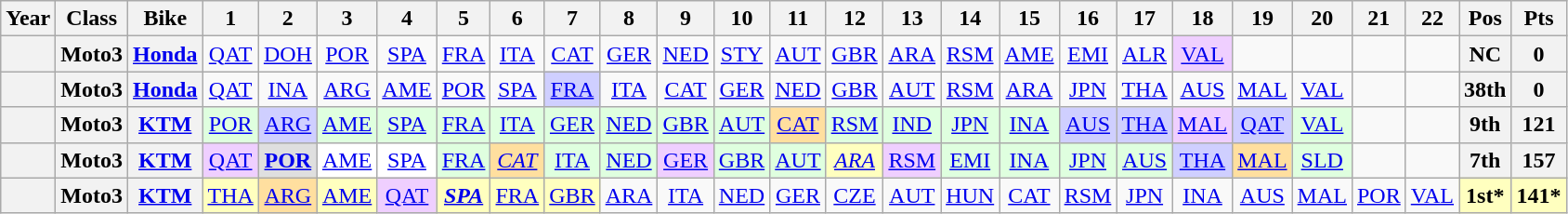<table class="wikitable" style="text-align:center;">
<tr>
<th>Year</th>
<th>Class</th>
<th>Bike</th>
<th>1</th>
<th>2</th>
<th>3</th>
<th>4</th>
<th>5</th>
<th>6</th>
<th>7</th>
<th>8</th>
<th>9</th>
<th>10</th>
<th>11</th>
<th>12</th>
<th>13</th>
<th>14</th>
<th>15</th>
<th>16</th>
<th>17</th>
<th>18</th>
<th>19</th>
<th>20</th>
<th>21</th>
<th>22</th>
<th>Pos</th>
<th>Pts</th>
</tr>
<tr>
<th></th>
<th>Moto3</th>
<th><a href='#'>Honda</a></th>
<td><a href='#'>QAT</a></td>
<td><a href='#'>DOH</a></td>
<td><a href='#'>POR</a></td>
<td><a href='#'>SPA</a></td>
<td><a href='#'>FRA</a></td>
<td><a href='#'>ITA</a></td>
<td><a href='#'>CAT</a></td>
<td><a href='#'>GER</a></td>
<td><a href='#'>NED</a></td>
<td><a href='#'>STY</a></td>
<td><a href='#'>AUT</a></td>
<td><a href='#'>GBR</a></td>
<td><a href='#'>ARA</a></td>
<td><a href='#'>RSM</a></td>
<td><a href='#'>AME</a></td>
<td><a href='#'>EMI</a></td>
<td><a href='#'>ALR</a></td>
<td style="background:#efcfff;"><a href='#'>VAL</a><br></td>
<td></td>
<td></td>
<td></td>
<td></td>
<th>NC</th>
<th>0</th>
</tr>
<tr>
<th></th>
<th>Moto3</th>
<th><a href='#'>Honda</a></th>
<td><a href='#'>QAT</a></td>
<td><a href='#'>INA</a></td>
<td><a href='#'>ARG</a></td>
<td><a href='#'>AME</a></td>
<td><a href='#'>POR</a></td>
<td><a href='#'>SPA</a></td>
<td style="background:#cfcfff;"><a href='#'>FRA</a><br></td>
<td><a href='#'>ITA</a></td>
<td><a href='#'>CAT</a></td>
<td><a href='#'>GER</a></td>
<td><a href='#'>NED</a></td>
<td><a href='#'>GBR</a></td>
<td><a href='#'>AUT</a></td>
<td><a href='#'>RSM</a></td>
<td><a href='#'>ARA</a></td>
<td><a href='#'>JPN</a></td>
<td><a href='#'>THA</a></td>
<td><a href='#'>AUS</a></td>
<td><a href='#'>MAL</a></td>
<td><a href='#'>VAL</a></td>
<td></td>
<td></td>
<th>38th</th>
<th>0</th>
</tr>
<tr>
<th align="left"></th>
<th align="left">Moto3</th>
<th align="left"><a href='#'>KTM</a></th>
<td style="background:#dfffdf;"><a href='#'>POR</a><br></td>
<td style="background:#cfcfff;"><a href='#'>ARG</a><br></td>
<td style="background:#dfffdf;"><a href='#'>AME</a><br></td>
<td style="background:#dfffdf;"><a href='#'>SPA</a><br></td>
<td style="background:#dfffdf;"><a href='#'>FRA</a><br></td>
<td style="background:#dfffdf;"><a href='#'>ITA</a><br></td>
<td style="background:#dfffdf;"><a href='#'>GER</a><br></td>
<td style="background:#dfffdf;"><a href='#'>NED</a><br></td>
<td style="background:#dfffdf;"><a href='#'>GBR</a><br></td>
<td style="background:#dfffdf;"><a href='#'>AUT</a><br></td>
<td style="background:#ffdf9f;"><a href='#'>CAT</a><br></td>
<td style="background:#dfffdf;"><a href='#'>RSM</a><br></td>
<td style="background:#dfffdf;"><a href='#'>IND</a><br></td>
<td style="background:#dfffdf;"><a href='#'>JPN</a><br></td>
<td style="background:#dfffdf;"><a href='#'>INA</a><br></td>
<td style="background:#cfcfff;"><a href='#'>AUS</a><br></td>
<td style="background:#cfcfff;"><a href='#'>THA</a><br></td>
<td style="background:#efcfff;"><a href='#'>MAL</a><br></td>
<td style="background:#cfcfff;"><a href='#'>QAT</a><br></td>
<td style="background:#dfffdf;"><a href='#'>VAL</a><br></td>
<td></td>
<td></td>
<th>9th</th>
<th>121</th>
</tr>
<tr>
<th></th>
<th>Moto3</th>
<th><a href='#'>KTM</a></th>
<td style="background:#EFCFFF;"><a href='#'>QAT</a><br></td>
<td style="background:#DFDFDF;"><strong><a href='#'>POR</a></strong><br></td>
<td style="background:#FFFFFF;"><a href='#'>AME</a><br></td>
<td style="background:#FFFFFF;"><a href='#'>SPA</a><br></td>
<td style="background:#DFFFDF;"><a href='#'>FRA</a><br></td>
<td style="background:#ffdf9f;"><em><a href='#'>CAT</a></em><br></td>
<td style="background:#DFFFDF;"><a href='#'>ITA</a> <br></td>
<td style="background:#DFFFDF;"><a href='#'>NED</a><br></td>
<td style="background:#EFCFFF;"><a href='#'>GER</a><br></td>
<td style="background:#DFFFDF;"><a href='#'>GBR</a><br></td>
<td style="background:#DFFFDF;"><a href='#'>AUT</a><br></td>
<td style="background:#FFFFBF;"><em><a href='#'>ARA</a></em><br></td>
<td style="background:#EFCFFF;"><a href='#'>RSM</a><br></td>
<td style="background:#DFFFDF;"><a href='#'>EMI</a><br></td>
<td style="background:#DFFFDF;"><a href='#'>INA</a><br></td>
<td style="background:#DFFFDF;"><a href='#'>JPN</a><br></td>
<td style="background:#DFFFDF;"><a href='#'>AUS</a><br></td>
<td style="background:#CFCFFF;"><a href='#'>THA</a><br></td>
<td style="background:#FFDF9F;"><a href='#'>MAL</a><br></td>
<td style="background:#DFFFDF;"><a href='#'>SLD</a><br></td>
<td></td>
<td></td>
<th>7th</th>
<th>157</th>
</tr>
<tr>
<th></th>
<th>Moto3</th>
<th><a href='#'>KTM</a></th>
<td style="background:#FFFFBF;"><a href='#'>THA</a><br></td>
<td style="background:#FFDF9F;"><a href='#'>ARG</a><br></td>
<td style="background:#FFFFBF;"><a href='#'>AME</a><br></td>
<td style="background:#EFCFFF;"><a href='#'>QAT</a><br></td>
<td style="background:#FFFFBF;"><strong><em><a href='#'>SPA</a></em></strong><br></td>
<td style="background:#FFFFBF;"><a href='#'>FRA</a><br></td>
<td style="background:#FFFFBF;"><a href='#'>GBR</a><br></td>
<td style="background:#;"><a href='#'>ARA</a><br></td>
<td style="background:#;"><a href='#'>ITA</a><br></td>
<td style="background:#;"><a href='#'>NED</a><br></td>
<td style="background:#;"><a href='#'>GER</a><br></td>
<td style="background:#;"><a href='#'>CZE</a><br></td>
<td style="background:#;"><a href='#'>AUT</a><br></td>
<td style="background:#;"><a href='#'>HUN</a><br></td>
<td style="background:#;"><a href='#'>CAT</a><br></td>
<td style="background:#;"><a href='#'>RSM</a><br></td>
<td style="background:#;"><a href='#'>JPN</a><br></td>
<td style="background:#;"><a href='#'>INA</a><br></td>
<td style="background:#;"><a href='#'>AUS</a><br></td>
<td style="background:#;"><a href='#'>MAL</a><br></td>
<td style="background:#;"><a href='#'>POR</a><br></td>
<td style="background:#;"><a href='#'>VAL</a><br></td>
<th style="background:#FFFFBF;">1st*</th>
<th style="background:#FFFFBF;">141*</th>
</tr>
</table>
